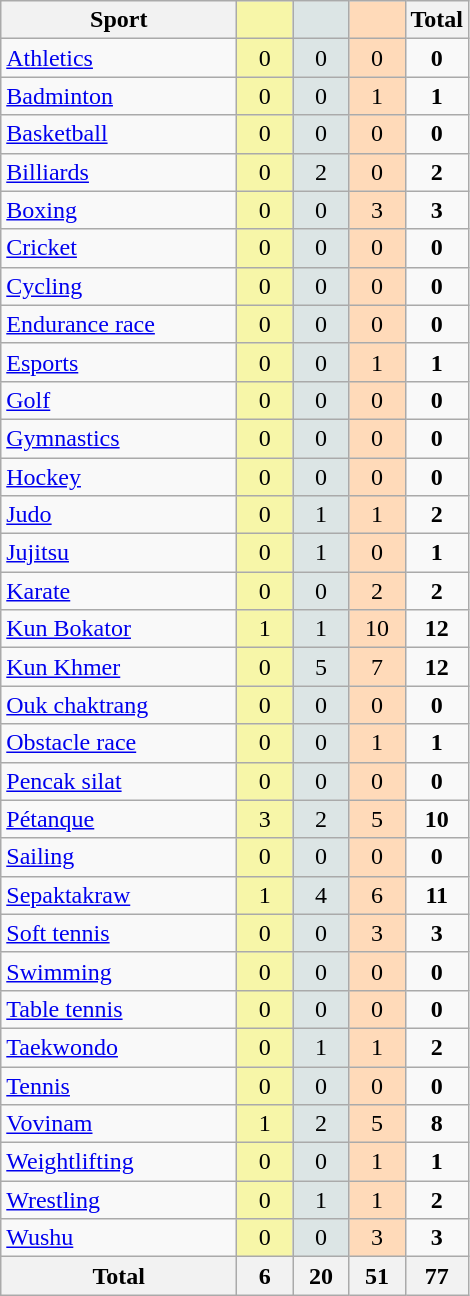<table class="wikitable sortable" style="font-size:100%; text-align:center;">
<tr>
<th width=150>Sport</th>
<th scope="col" width=30 style="background:#F7F6A8;"></th>
<th scope="col" width=30 style="background:#DCE5E5;"></th>
<th scope="col" width=30 style="background:#FFDAB9;"></th>
<th width=30>Total</th>
</tr>
<tr>
<td align=left> <a href='#'>Athletics</a></td>
<td style="background:#F7F6A8;">0</td>
<td style="background:#DCE5E5;">0</td>
<td style="background:#FFDAB9;">0</td>
<td><strong>0</strong></td>
</tr>
<tr>
<td align=left> <a href='#'>Badminton</a></td>
<td style="background:#F7F6A8;">0</td>
<td style="background:#DCE5E5;">0</td>
<td style="background:#FFDAB9;">1</td>
<td><strong>1</strong></td>
</tr>
<tr>
<td align=left> <a href='#'>Basketball</a></td>
<td style="background:#F7F6A8;">0</td>
<td style="background:#DCE5E5;">0</td>
<td style="background:#FFDAB9;">0</td>
<td><strong>0</strong></td>
</tr>
<tr>
<td align=left> <a href='#'>Billiards</a></td>
<td style="background:#F7F6A8;">0</td>
<td style="background:#DCE5E5;">2</td>
<td style="background:#FFDAB9;">0</td>
<td><strong>2</strong></td>
</tr>
<tr>
<td align=left> <a href='#'>Boxing</a></td>
<td style="background:#F7F6A8;">0</td>
<td style="background:#DCE5E5;">0</td>
<td style="background:#FFDAB9;">3</td>
<td><strong>3</strong></td>
</tr>
<tr>
<td align=left> <a href='#'>Cricket</a></td>
<td style="background:#F7F6A8;">0</td>
<td style="background:#DCE5E5;">0</td>
<td style="background:#FFDAB9;">0</td>
<td><strong>0</strong></td>
</tr>
<tr>
<td align=left> <a href='#'>Cycling</a></td>
<td style="background:#F7F6A8;">0</td>
<td style="background:#DCE5E5;">0</td>
<td style="background:#FFDAB9;">0</td>
<td><strong>0</strong></td>
</tr>
<tr>
<td align=left> <a href='#'>Endurance race</a></td>
<td style="background:#F7F6A8;">0</td>
<td style="background:#DCE5E5;">0</td>
<td style="background:#FFDAB9;">0</td>
<td><strong>0</strong></td>
</tr>
<tr>
<td align=left> <a href='#'>Esports</a></td>
<td style="background:#F7F6A8;">0</td>
<td style="background:#DCE5E5;">0</td>
<td style="background:#FFDAB9;">1</td>
<td><strong>1</strong></td>
</tr>
<tr>
<td align=left> <a href='#'>Golf</a></td>
<td style="background:#F7F6A8;">0</td>
<td style="background:#DCE5E5;">0</td>
<td style="background:#FFDAB9;">0</td>
<td><strong>0</strong></td>
</tr>
<tr>
<td align=left> <a href='#'>Gymnastics</a></td>
<td style="background:#F7F6A8;">0</td>
<td style="background:#DCE5E5;">0</td>
<td style="background:#FFDAB9;">0</td>
<td><strong>0</strong></td>
</tr>
<tr>
<td align=left> <a href='#'>Hockey</a></td>
<td style="background:#F7F6A8;">0</td>
<td style="background:#DCE5E5;">0</td>
<td style="background:#FFDAB9;">0</td>
<td><strong>0</strong></td>
</tr>
<tr>
<td align=left> <a href='#'>Judo</a></td>
<td style="background:#F7F6A8;">0</td>
<td style="background:#DCE5E5;">1</td>
<td style="background:#FFDAB9;">1</td>
<td><strong>2</strong></td>
</tr>
<tr>
<td align=left> <a href='#'>Jujitsu</a></td>
<td style="background:#F7F6A8;">0</td>
<td style="background:#DCE5E5;">1</td>
<td style="background:#FFDAB9;">0</td>
<td><strong>1</strong></td>
</tr>
<tr>
<td align=left> <a href='#'>Karate</a></td>
<td style="background:#F7F6A8;">0</td>
<td style="background:#DCE5E5;">0</td>
<td style="background:#FFDAB9;">2</td>
<td><strong>2</strong></td>
</tr>
<tr>
<td align=left> <a href='#'>Kun Bokator</a></td>
<td style="background:#F7F6A8;">1</td>
<td style="background:#DCE5E5;">1</td>
<td style="background:#FFDAB9;">10</td>
<td><strong>12</strong></td>
</tr>
<tr>
<td align=left> <a href='#'>Kun Khmer</a></td>
<td style="background:#F7F6A8;">0</td>
<td style="background:#DCE5E5;">5</td>
<td style="background:#FFDAB9;">7</td>
<td><strong>12</strong></td>
</tr>
<tr>
<td align=left> <a href='#'>Ouk chaktrang</a></td>
<td style="background:#F7F6A8;">0</td>
<td style="background:#DCE5E5;">0</td>
<td style="background:#FFDAB9;">0</td>
<td><strong>0</strong></td>
</tr>
<tr>
<td align=left> <a href='#'>Obstacle race</a></td>
<td style="background:#F7F6A8;">0</td>
<td style="background:#DCE5E5;">0</td>
<td style="background:#FFDAB9;">1</td>
<td><strong>1</strong></td>
</tr>
<tr>
<td align=left> <a href='#'>Pencak silat</a></td>
<td style="background:#F7F6A8;">0</td>
<td style="background:#DCE5E5;">0</td>
<td style="background:#FFDAB9;">0</td>
<td><strong>0</strong></td>
</tr>
<tr>
<td align=left> <a href='#'>Pétanque</a></td>
<td style="background:#F7F6A8;">3</td>
<td style="background:#DCE5E5;">2</td>
<td style="background:#FFDAB9;">5</td>
<td><strong>10</strong></td>
</tr>
<tr>
<td align=left> <a href='#'>Sailing</a></td>
<td style="background:#F7F6A8;">0</td>
<td style="background:#DCE5E5;">0</td>
<td style="background:#FFDAB9;">0</td>
<td><strong>0</strong></td>
</tr>
<tr>
<td align=left> <a href='#'>Sepaktakraw</a></td>
<td style="background:#F7F6A8;">1</td>
<td style="background:#DCE5E5;">4</td>
<td style="background:#FFDAB9;">6</td>
<td><strong>11</strong></td>
</tr>
<tr>
<td align=left> <a href='#'>Soft tennis</a></td>
<td style="background:#F7F6A8;">0</td>
<td style="background:#DCE5E5;">0</td>
<td style="background:#FFDAB9;">3</td>
<td><strong>3</strong></td>
</tr>
<tr>
<td align=left> <a href='#'>Swimming</a></td>
<td style="background:#F7F6A8;">0</td>
<td style="background:#DCE5E5;">0</td>
<td style="background:#FFDAB9;">0</td>
<td><strong>0</strong></td>
</tr>
<tr>
<td align=left> <a href='#'>Table tennis</a></td>
<td style="background:#F7F6A8;">0</td>
<td style="background:#DCE5E5;">0</td>
<td style="background:#FFDAB9;">0</td>
<td><strong>0</strong></td>
</tr>
<tr>
<td align=left> <a href='#'>Taekwondo</a></td>
<td style="background:#F7F6A8;">0</td>
<td style="background:#DCE5E5;">1</td>
<td style="background:#FFDAB9;">1</td>
<td><strong>2</strong></td>
</tr>
<tr>
<td align=left> <a href='#'>Tennis</a></td>
<td style="background:#F7F6A8;">0</td>
<td style="background:#DCE5E5;">0</td>
<td style="background:#FFDAB9;">0</td>
<td><strong>0</strong></td>
</tr>
<tr>
<td align=left> <a href='#'>Vovinam</a></td>
<td style="background:#F7F6A8;">1</td>
<td style="background:#DCE5E5;">2</td>
<td style="background:#FFDAB9;">5</td>
<td><strong>8</strong></td>
</tr>
<tr>
<td align=left> <a href='#'>Weightlifting</a></td>
<td style="background:#F7F6A8;">0</td>
<td style="background:#DCE5E5;">0</td>
<td style="background:#FFDAB9;">1</td>
<td><strong>1</strong></td>
</tr>
<tr>
<td align=left> <a href='#'>Wrestling</a></td>
<td style="background:#F7F6A8;">0</td>
<td style="background:#DCE5E5;">1</td>
<td style="background:#FFDAB9;">1</td>
<td><strong>2</strong></td>
</tr>
<tr>
<td align=left> <a href='#'>Wushu</a></td>
<td style="background:#F7F6A8;">0</td>
<td style="background:#DCE5E5;">0</td>
<td style="background:#FFDAB9;">3</td>
<td><strong>3</strong></td>
</tr>
<tr class="sortbottom">
<th>Total</th>
<th>6</th>
<th>20</th>
<th>51</th>
<th>77</th>
</tr>
</table>
